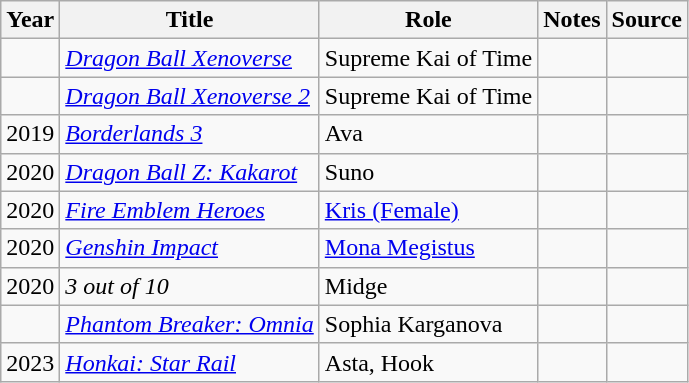<table class="wikitable sortable plainrowheaders">
<tr>
<th>Year</th>
<th>Title</th>
<th>Role</th>
<th class="unsortable">Notes</th>
<th class="unsortable">Source</th>
</tr>
<tr>
<td></td>
<td><em><a href='#'>Dragon Ball Xenoverse</a></em></td>
<td>Supreme Kai of Time</td>
<td></td>
<td></td>
</tr>
<tr>
<td></td>
<td><em><a href='#'>Dragon Ball Xenoverse 2</a></em></td>
<td>Supreme Kai of Time</td>
<td></td>
<td></td>
</tr>
<tr>
<td>2019</td>
<td><em><a href='#'>Borderlands 3</a></em></td>
<td>Ava</td>
<td></td>
<td></td>
</tr>
<tr>
<td>2020</td>
<td><em><a href='#'>Dragon Ball Z: Kakarot</a></em></td>
<td>Suno</td>
<td></td>
<td></td>
</tr>
<tr>
<td>2020</td>
<td><em><a href='#'>Fire Emblem Heroes</a></em></td>
<td><a href='#'>Kris (Female)</a></td>
<td></td>
<td></td>
</tr>
<tr>
<td>2020</td>
<td><em><a href='#'>Genshin Impact</a></em></td>
<td><a href='#'>Mona Megistus</a></td>
<td></td>
<td></td>
</tr>
<tr>
<td>2020</td>
<td><em>3 out of 10</em></td>
<td>Midge</td>
<td></td>
<td></td>
</tr>
<tr>
<td></td>
<td><em><a href='#'>Phantom Breaker: Omnia</a></em></td>
<td>Sophia Karganova</td>
<td></td>
<td></td>
</tr>
<tr>
<td>2023</td>
<td><em><a href='#'>Honkai: Star Rail</a></em></td>
<td>Asta, Hook</td>
<td></td>
<td></td>
</tr>
</table>
